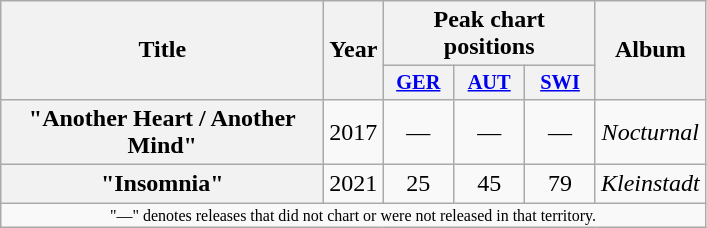<table class="wikitable plainrowheaders" style="text-align:center;">
<tr>
<th scope="col" rowspan="2" style="width:13em;">Title</th>
<th scope="col" rowspan="2" style="width:1em;">Year</th>
<th scope="col" colspan="3">Peak chart positions</th>
<th scope="col" rowspan="2">Album</th>
</tr>
<tr>
<th scope="col" style="width:3em;font-size:85%;"><a href='#'>GER</a><br></th>
<th scope="col" style="width:3em;font-size:85%;"><a href='#'>AUT</a><br></th>
<th scope="col" style="width:3em;font-size:85%"><a href='#'>SWI</a><br></th>
</tr>
<tr>
<th scope="row">"Another Heart / Another Mind"<br></th>
<td>2017</td>
<td>—</td>
<td>—</td>
<td>—</td>
<td><em>Nocturnal</em></td>
</tr>
<tr>
<th scope="row">"Insomnia"<br></th>
<td>2021</td>
<td>25</td>
<td>45</td>
<td>79</td>
<td><em>Kleinstadt</em></td>
</tr>
<tr>
<td align="center" colspan="15" style="font-size:8pt">"—" denotes releases that did not chart or were not released in that territory.</td>
</tr>
</table>
